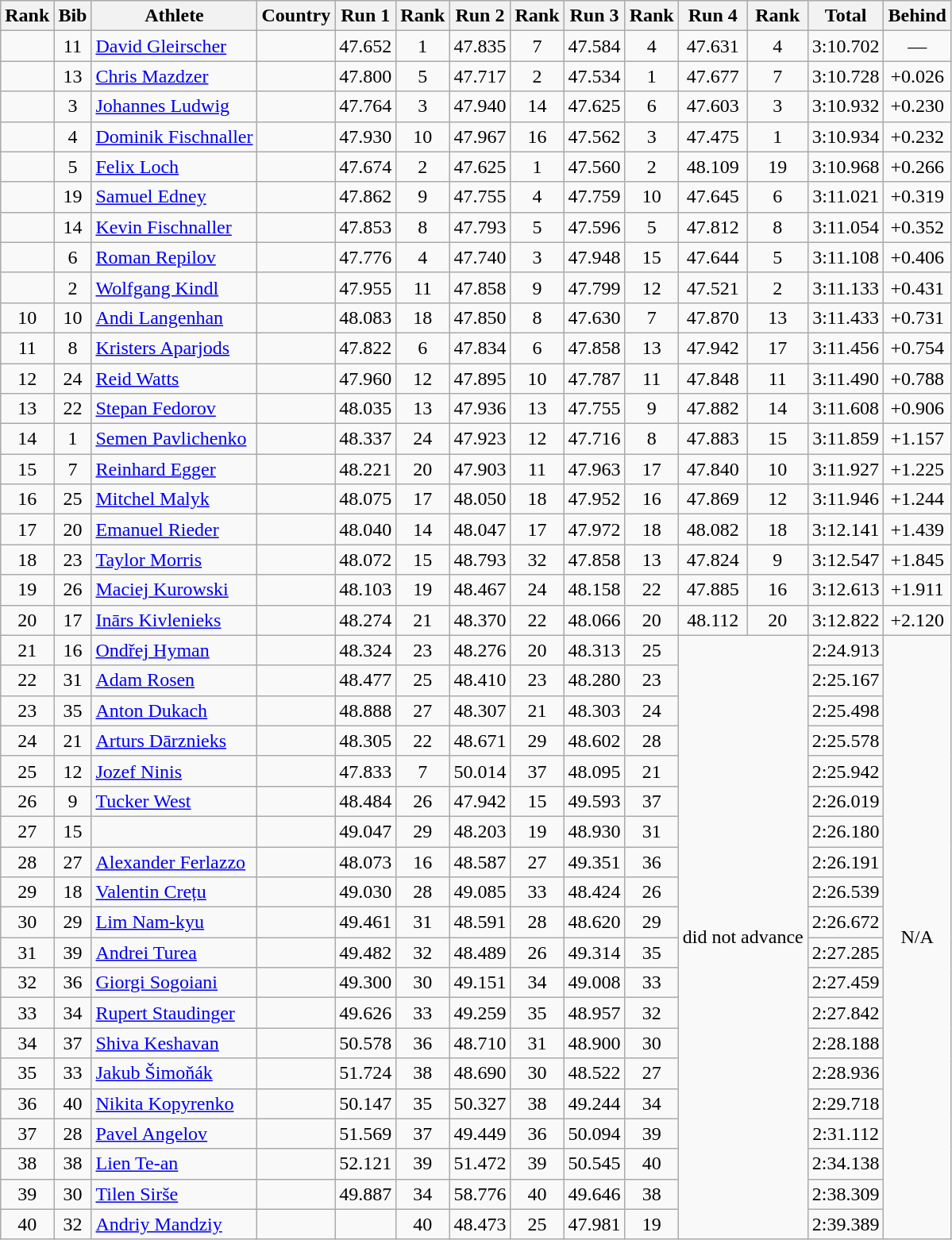<table class="wikitable sortable" style="text-align:center">
<tr bgcolor=efefef>
<th>Rank</th>
<th>Bib</th>
<th>Athlete</th>
<th>Country</th>
<th>Run 1</th>
<th>Rank</th>
<th>Run 2</th>
<th>Rank</th>
<th>Run 3</th>
<th>Rank</th>
<th>Run 4</th>
<th>Rank</th>
<th>Total</th>
<th>Behind</th>
</tr>
<tr>
<td></td>
<td>11</td>
<td align="left"><a href='#'>David Gleirscher</a></td>
<td align=left></td>
<td>47.652</td>
<td>1</td>
<td>47.835</td>
<td>7</td>
<td>47.584</td>
<td>4</td>
<td>47.631</td>
<td>4</td>
<td>3:10.702</td>
<td>—</td>
</tr>
<tr>
<td></td>
<td>13</td>
<td align="left"><a href='#'>Chris Mazdzer</a></td>
<td align=left></td>
<td>47.800</td>
<td>5</td>
<td>47.717</td>
<td>2</td>
<td>47.534</td>
<td>1</td>
<td>47.677</td>
<td>7</td>
<td>3:10.728</td>
<td>+0.026</td>
</tr>
<tr>
<td></td>
<td>3</td>
<td align="left"><a href='#'>Johannes Ludwig</a></td>
<td align=left></td>
<td>47.764</td>
<td>3</td>
<td>47.940</td>
<td>14</td>
<td>47.625</td>
<td>6</td>
<td>47.603</td>
<td>3</td>
<td>3:10.932</td>
<td>+0.230</td>
</tr>
<tr>
<td></td>
<td>4</td>
<td align="left"><a href='#'>Dominik Fischnaller</a></td>
<td align=left></td>
<td>47.930</td>
<td>10</td>
<td>47.967</td>
<td>16</td>
<td>47.562</td>
<td>3</td>
<td>47.475</td>
<td>1</td>
<td>3:10.934</td>
<td>+0.232</td>
</tr>
<tr>
<td></td>
<td>5</td>
<td align="left"><a href='#'>Felix Loch</a></td>
<td align=left></td>
<td>47.674</td>
<td>2</td>
<td>47.625</td>
<td>1</td>
<td>47.560</td>
<td>2</td>
<td>48.109</td>
<td>19</td>
<td>3:10.968</td>
<td>+0.266</td>
</tr>
<tr>
<td></td>
<td>19</td>
<td align="left"><a href='#'>Samuel Edney</a></td>
<td align=left></td>
<td>47.862</td>
<td>9</td>
<td>47.755</td>
<td>4</td>
<td>47.759</td>
<td>10</td>
<td>47.645</td>
<td>6</td>
<td>3:11.021</td>
<td>+0.319</td>
</tr>
<tr>
<td></td>
<td>14</td>
<td align="left"><a href='#'>Kevin Fischnaller</a></td>
<td align=left></td>
<td>47.853</td>
<td>8</td>
<td>47.793</td>
<td>5</td>
<td>47.596</td>
<td>5</td>
<td>47.812</td>
<td>8</td>
<td>3:11.054</td>
<td>+0.352</td>
</tr>
<tr>
<td></td>
<td>6</td>
<td align="left"><a href='#'>Roman Repilov</a></td>
<td align=left></td>
<td>47.776</td>
<td>4</td>
<td>47.740</td>
<td>3</td>
<td>47.948</td>
<td>15</td>
<td>47.644</td>
<td>5</td>
<td>3:11.108</td>
<td>+0.406</td>
</tr>
<tr>
<td></td>
<td>2</td>
<td align="left"><a href='#'>Wolfgang Kindl</a></td>
<td align=left></td>
<td>47.955</td>
<td>11</td>
<td>47.858</td>
<td>9</td>
<td>47.799</td>
<td>12</td>
<td>47.521</td>
<td>2</td>
<td>3:11.133</td>
<td>+0.431</td>
</tr>
<tr>
<td>10</td>
<td>10</td>
<td align="left"><a href='#'>Andi Langenhan</a></td>
<td align=left></td>
<td>48.083</td>
<td>18</td>
<td>47.850</td>
<td>8</td>
<td>47.630</td>
<td>7</td>
<td>47.870</td>
<td>13</td>
<td>3:11.433</td>
<td>+0.731</td>
</tr>
<tr>
<td>11</td>
<td>8</td>
<td align="left"><a href='#'>Kristers Aparjods</a></td>
<td align=left></td>
<td>47.822</td>
<td>6</td>
<td>47.834</td>
<td>6</td>
<td>47.858</td>
<td>13</td>
<td>47.942</td>
<td>17</td>
<td>3:11.456</td>
<td>+0.754</td>
</tr>
<tr>
<td>12</td>
<td>24</td>
<td align="left"><a href='#'>Reid Watts</a></td>
<td align=left></td>
<td>47.960</td>
<td>12</td>
<td>47.895</td>
<td>10</td>
<td>47.787</td>
<td>11</td>
<td>47.848</td>
<td>11</td>
<td>3:11.490</td>
<td>+0.788</td>
</tr>
<tr>
<td>13</td>
<td>22</td>
<td align="left"><a href='#'>Stepan Fedorov</a></td>
<td align=left></td>
<td>48.035</td>
<td>13</td>
<td>47.936</td>
<td>13</td>
<td>47.755</td>
<td>9</td>
<td>47.882</td>
<td>14</td>
<td>3:11.608</td>
<td>+0.906</td>
</tr>
<tr>
<td>14</td>
<td>1</td>
<td align="left"><a href='#'>Semen Pavlichenko</a></td>
<td align=left></td>
<td>48.337</td>
<td>24</td>
<td>47.923</td>
<td>12</td>
<td>47.716</td>
<td>8</td>
<td>47.883</td>
<td>15</td>
<td>3:11.859</td>
<td>+1.157</td>
</tr>
<tr>
<td>15</td>
<td>7</td>
<td align="left"><a href='#'>Reinhard Egger</a></td>
<td align=left></td>
<td>48.221</td>
<td>20</td>
<td>47.903</td>
<td>11</td>
<td>47.963</td>
<td>17</td>
<td>47.840</td>
<td>10</td>
<td>3:11.927</td>
<td>+1.225</td>
</tr>
<tr>
<td>16</td>
<td>25</td>
<td align="left"><a href='#'>Mitchel Malyk</a></td>
<td align=left></td>
<td>48.075</td>
<td>17</td>
<td>48.050</td>
<td>18</td>
<td>47.952</td>
<td>16</td>
<td>47.869</td>
<td>12</td>
<td>3:11.946</td>
<td>+1.244</td>
</tr>
<tr>
<td>17</td>
<td>20</td>
<td align="left"><a href='#'>Emanuel Rieder</a></td>
<td align=left></td>
<td>48.040</td>
<td>14</td>
<td>48.047</td>
<td>17</td>
<td>47.972</td>
<td>18</td>
<td>48.082</td>
<td>18</td>
<td>3:12.141</td>
<td>+1.439</td>
</tr>
<tr>
<td>18</td>
<td>23</td>
<td align="left"><a href='#'>Taylor Morris</a></td>
<td align=left></td>
<td>48.072</td>
<td>15</td>
<td>48.793</td>
<td>32</td>
<td>47.858</td>
<td>13</td>
<td>47.824</td>
<td>9</td>
<td>3:12.547</td>
<td>+1.845</td>
</tr>
<tr>
<td>19</td>
<td>26</td>
<td align="left"><a href='#'>Maciej Kurowski</a></td>
<td align=left></td>
<td>48.103</td>
<td>19</td>
<td>48.467</td>
<td>24</td>
<td>48.158</td>
<td>22</td>
<td>47.885</td>
<td>16</td>
<td>3:12.613</td>
<td>+1.911</td>
</tr>
<tr>
<td>20</td>
<td>17</td>
<td align="left"><a href='#'>Inārs Kivlenieks</a></td>
<td align=left></td>
<td>48.274</td>
<td>21</td>
<td>48.370</td>
<td>22</td>
<td>48.066</td>
<td>20</td>
<td>48.112</td>
<td>20</td>
<td>3:12.822</td>
<td>+2.120</td>
</tr>
<tr>
<td>21</td>
<td>16</td>
<td align="left"><a href='#'>Ondřej Hyman</a></td>
<td align=left></td>
<td>48.324</td>
<td>23</td>
<td>48.276</td>
<td>20</td>
<td>48.313</td>
<td>25</td>
<td rowspan=20 colspan=2>did not advance</td>
<td>2:24.913</td>
<td rowspan=20>N/A</td>
</tr>
<tr>
<td>22</td>
<td>31</td>
<td align="left"><a href='#'>Adam Rosen</a></td>
<td align=left></td>
<td>48.477</td>
<td>25</td>
<td>48.410</td>
<td>23</td>
<td>48.280</td>
<td>23</td>
<td>2:25.167</td>
</tr>
<tr>
<td>23</td>
<td>35</td>
<td align="left"><a href='#'>Anton Dukach</a></td>
<td align=left></td>
<td>48.888</td>
<td>27</td>
<td>48.307</td>
<td>21</td>
<td>48.303</td>
<td>24</td>
<td>2:25.498</td>
</tr>
<tr>
<td>24</td>
<td>21</td>
<td align="left"><a href='#'>Arturs Dārznieks</a></td>
<td align=left></td>
<td>48.305</td>
<td>22</td>
<td>48.671</td>
<td>29</td>
<td>48.602</td>
<td>28</td>
<td>2:25.578</td>
</tr>
<tr>
<td>25</td>
<td>12</td>
<td align="left"><a href='#'>Jozef Ninis</a></td>
<td align=left></td>
<td>47.833</td>
<td>7</td>
<td>50.014</td>
<td>37</td>
<td>48.095</td>
<td>21</td>
<td>2:25.942</td>
</tr>
<tr>
<td>26</td>
<td>9</td>
<td align="left"><a href='#'>Tucker West</a></td>
<td align=left></td>
<td>48.484</td>
<td>26</td>
<td>47.942</td>
<td>15</td>
<td>49.593</td>
<td>37</td>
<td>2:26.019</td>
</tr>
<tr>
<td>27</td>
<td>15</td>
<td align="left"></td>
<td align=left></td>
<td>49.047</td>
<td>29</td>
<td>48.203</td>
<td>19</td>
<td>48.930</td>
<td>31</td>
<td>2:26.180</td>
</tr>
<tr>
<td>28</td>
<td>27</td>
<td align="left"><a href='#'>Alexander Ferlazzo</a></td>
<td align=left></td>
<td>48.073</td>
<td>16</td>
<td>48.587</td>
<td>27</td>
<td>49.351</td>
<td>36</td>
<td>2:26.191</td>
</tr>
<tr>
<td>29</td>
<td>18</td>
<td align="left"><a href='#'>Valentin Crețu</a></td>
<td align=left></td>
<td>49.030</td>
<td>28</td>
<td>49.085</td>
<td>33</td>
<td>48.424</td>
<td>26</td>
<td>2:26.539</td>
</tr>
<tr>
<td>30</td>
<td>29</td>
<td align="left"><a href='#'>Lim Nam-kyu</a></td>
<td align=left></td>
<td>49.461</td>
<td>31</td>
<td>48.591</td>
<td>28</td>
<td>48.620</td>
<td>29</td>
<td>2:26.672</td>
</tr>
<tr>
<td>31</td>
<td>39</td>
<td align="left"><a href='#'>Andrei Turea</a></td>
<td align=left></td>
<td>49.482</td>
<td>32</td>
<td>48.489</td>
<td>26</td>
<td>49.314</td>
<td>35</td>
<td>2:27.285</td>
</tr>
<tr>
<td>32</td>
<td>36</td>
<td align="left"><a href='#'>Giorgi Sogoiani</a></td>
<td align=left></td>
<td>49.300</td>
<td>30</td>
<td>49.151</td>
<td>34</td>
<td>49.008</td>
<td>33</td>
<td>2:27.459</td>
</tr>
<tr>
<td>33</td>
<td>34</td>
<td align="left"><a href='#'>Rupert Staudinger</a></td>
<td align=left></td>
<td>49.626</td>
<td>33</td>
<td>49.259</td>
<td>35</td>
<td>48.957</td>
<td>32</td>
<td>2:27.842</td>
</tr>
<tr>
<td>34</td>
<td>37</td>
<td align="left"><a href='#'>Shiva Keshavan</a></td>
<td align=left></td>
<td>50.578</td>
<td>36</td>
<td>48.710</td>
<td>31</td>
<td>48.900</td>
<td>30</td>
<td>2:28.188</td>
</tr>
<tr>
<td>35</td>
<td>33</td>
<td align="left"><a href='#'>Jakub Šimoňák</a></td>
<td align=left></td>
<td>51.724</td>
<td>38</td>
<td>48.690</td>
<td>30</td>
<td>48.522</td>
<td>27</td>
<td>2:28.936</td>
</tr>
<tr>
<td>36</td>
<td>40</td>
<td align="left"><a href='#'>Nikita Kopyrenko</a></td>
<td align=left></td>
<td>50.147</td>
<td>35</td>
<td>50.327</td>
<td>38</td>
<td>49.244</td>
<td>34</td>
<td>2:29.718</td>
</tr>
<tr>
<td>37</td>
<td>28</td>
<td align="left"><a href='#'>Pavel Angelov</a></td>
<td align=left></td>
<td>51.569</td>
<td>37</td>
<td>49.449</td>
<td>36</td>
<td>50.094</td>
<td>39</td>
<td>2:31.112</td>
</tr>
<tr>
<td>38</td>
<td>38</td>
<td align="left"><a href='#'>Lien Te-an</a></td>
<td align=left></td>
<td>52.121</td>
<td>39</td>
<td>51.472</td>
<td>39</td>
<td>50.545</td>
<td>40</td>
<td>2:34.138</td>
</tr>
<tr>
<td>39</td>
<td>30</td>
<td align="left"><a href='#'>Tilen Sirše</a></td>
<td align=left></td>
<td>49.887</td>
<td>34</td>
<td>58.776</td>
<td>40</td>
<td>49.646</td>
<td>38</td>
<td>2:38.309</td>
</tr>
<tr>
<td>40</td>
<td>32</td>
<td align="left"><a href='#'>Andriy Mandziy</a></td>
<td align=left></td>
<td></td>
<td>40</td>
<td>48.473</td>
<td>25</td>
<td>47.981</td>
<td>19</td>
<td>2:39.389</td>
</tr>
</table>
